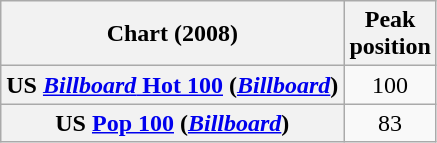<table class="wikitable sortable plainrowheaders" style="text-align:center">
<tr>
<th scope="col">Chart (2008)</th>
<th scope="col">Peak<br>position</th>
</tr>
<tr>
<th scope="row">US <a href='#'><em>Billboard</em> Hot 100</a> (<em><a href='#'>Billboard</a></em>)</th>
<td>100</td>
</tr>
<tr>
<th scope="row">US <a href='#'>Pop 100</a> (<em><a href='#'>Billboard</a></em>)</th>
<td>83</td>
</tr>
</table>
